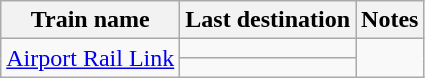<table class="wikitable">
<tr>
<th>Train name</th>
<th>Last destination</th>
<th>Notes</th>
</tr>
<tr>
<td rowspan="2"> <a href='#'>Airport Rail Link</a></td>
<td></td>
<td rowspan="2"></td>
</tr>
<tr>
<td></td>
</tr>
</table>
